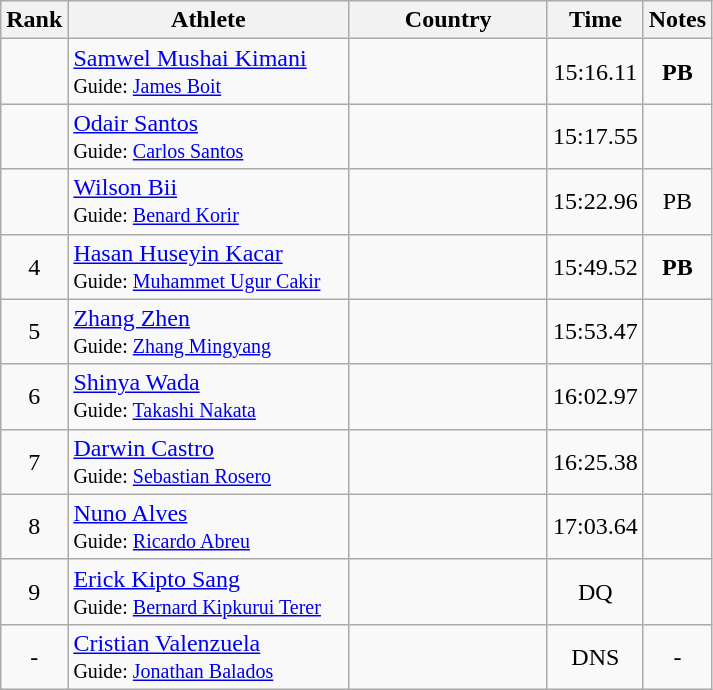<table class="wikitable sortable" style="text-align:center">
<tr>
<th>Rank</th>
<th style="width:180px">Athlete</th>
<th style="width:125px">Country</th>
<th>Time</th>
<th>Notes</th>
</tr>
<tr>
<td></td>
<td style="text-align:left;"><a href='#'>Samwel Mushai Kimani</a><br><small>Guide: <a href='#'>James Boit</a></small></td>
<td style="text-align:left;"></td>
<td>15:16.11</td>
<td><strong>PB</strong></td>
</tr>
<tr>
<td></td>
<td style="text-align:left;"><a href='#'>Odair Santos</a><br><small>Guide: <a href='#'>Carlos Santos</a></small></td>
<td style="text-align:left;"></td>
<td>15:17.55</td>
<td></td>
</tr>
<tr>
<td></td>
<td style="text-align:left;"><a href='#'>Wilson Bii</a><br><small>Guide: <a href='#'>Benard Korir</a></small></td>
<td style="text-align:left;"></td>
<td>15:22.96</td>
<td>PB</td>
</tr>
<tr>
<td>4</td>
<td style="text-align:left;"><a href='#'>Hasan Huseyin Kacar</a><br><small>Guide: <a href='#'>Muhammet Ugur Cakir</a></small></td>
<td style="text-align:left;"></td>
<td>15:49.52</td>
<td><strong>PB</strong></td>
</tr>
<tr>
<td>5</td>
<td style="text-align:left;"><a href='#'>Zhang Zhen</a><br><small>Guide: <a href='#'>Zhang Mingyang</a></small></td>
<td style="text-align:left;"></td>
<td>15:53.47</td>
<td></td>
</tr>
<tr>
<td>6</td>
<td style="text-align:left;"><a href='#'>Shinya Wada</a><br><small>Guide: <a href='#'>Takashi Nakata</a></small></td>
<td style="text-align:left;"></td>
<td>16:02.97</td>
<td></td>
</tr>
<tr>
<td>7</td>
<td style="text-align:left;"><a href='#'>Darwin Castro</a><br><small>Guide: <a href='#'>Sebastian Rosero</a></small></td>
<td style="text-align:left;"></td>
<td>16:25.38</td>
<td></td>
</tr>
<tr>
<td>8</td>
<td style="text-align:left;"><a href='#'>Nuno Alves</a><br><small>Guide: <a href='#'>Ricardo Abreu</a></small></td>
<td style="text-align:left;"></td>
<td>17:03.64</td>
<td></td>
</tr>
<tr>
<td>9</td>
<td style="text-align:left;"><a href='#'>Erick Kipto Sang</a><br><small>Guide: <a href='#'>Bernard Kipkurui Terer</a></small></td>
<td style="text-align:left;"></td>
<td>DQ</td>
<td></td>
</tr>
<tr>
<td>-</td>
<td style="text-align:left;"><a href='#'>Cristian Valenzuela</a><br><small>Guide: <a href='#'>Jonathan Balados</a></small></td>
<td style="text-align:left;"></td>
<td>DNS</td>
<td>-</td>
</tr>
</table>
